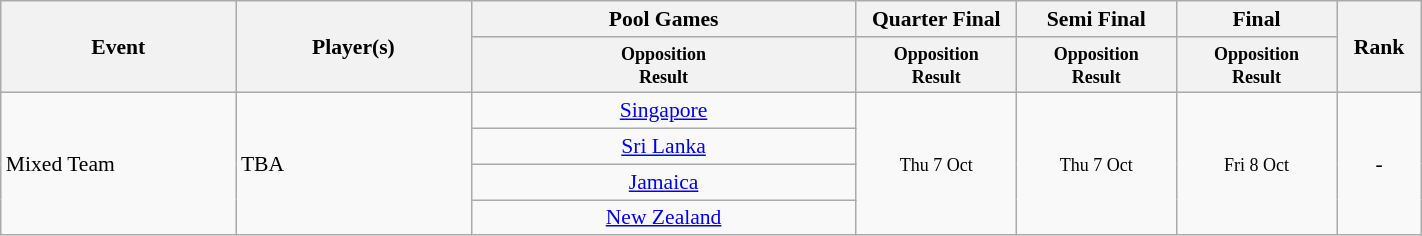<table class=wikitable style="font-size:90%">
<tr>
<th rowspan="2" width=150>Event</th>
<th rowspan="2" width=150>Player(s)</th>
<th width=250>Pool Games</th>
<th width=100>Quarter Final</th>
<th width=100>Semi Final</th>
<th width=100>Final</th>
<th rowspan="2" width=50>Rank</th>
</tr>
<tr>
<th style="line-height:1em"><small>Opposition<br>Result</small></th>
<th style="line-height:1em"><small>Opposition<br>Result</small></th>
<th style="line-height:1em"><small>Opposition<br>Result</small></th>
<th style="line-height:1em"><small>Opposition<br>Result</small></th>
</tr>
<tr>
<td rowspan=4>Mixed Team</td>
<td rowspan=4>TBA</td>
<td align="center"> <a href='#'>Singapore</a></td>
<td rowspan=4 align="center"><small>Thu 7 Oct</small></td>
<td rowspan=4 align="center"><small>Thu 7 Oct</small></td>
<td rowspan=4 align="center"><small>Fri 8 Oct</small></td>
<td rowspan=4 align="center">-</td>
</tr>
<tr>
<td align="center"> <a href='#'>Sri Lanka</a></td>
</tr>
<tr>
<td align="center"> <a href='#'>Jamaica</a></td>
</tr>
<tr>
<td align="center"> <a href='#'>New Zealand</a></td>
</tr>
</table>
